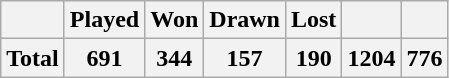<table class="wikitable" style="text-align: center; font-size: 100%;">
<tr>
<th></th>
<th>Played</th>
<th>Won</th>
<th>Drawn</th>
<th>Lost</th>
<th></th>
<th></th>
</tr>
<tr>
<th>Total</th>
<th>691</th>
<th>344</th>
<th>157</th>
<th>190</th>
<th>1204</th>
<th>776</th>
</tr>
</table>
